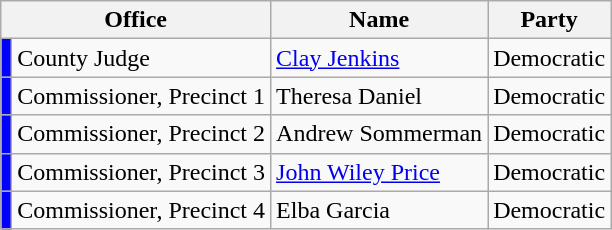<table class="wikitable">
<tr>
<th colspan="2">Office</th>
<th>Name</th>
<th>Party</th>
</tr>
<tr>
<td bgcolor=blue></td>
<td>County Judge</td>
<td><a href='#'>Clay Jenkins</a></td>
<td>Democratic</td>
</tr>
<tr>
<td bgcolor=blue></td>
<td>Commissioner, Precinct 1</td>
<td>Theresa Daniel</td>
<td>Democratic</td>
</tr>
<tr>
<td bgcolor=blue></td>
<td>Commissioner, Precinct 2</td>
<td>Andrew Sommerman</td>
<td>Democratic</td>
</tr>
<tr>
<td bgcolor=blue></td>
<td>Commissioner, Precinct 3</td>
<td><a href='#'>John Wiley Price</a></td>
<td>Democratic</td>
</tr>
<tr>
<td bgcolor=blue></td>
<td>Commissioner, Precinct 4</td>
<td>Elba Garcia</td>
<td>Democratic</td>
</tr>
</table>
